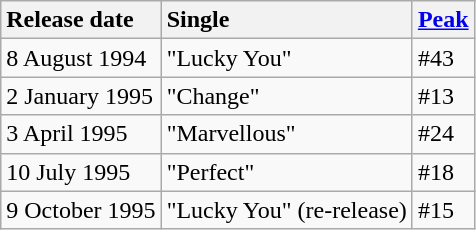<table class="wikitable">
<tr>
<th style="text-align:left">Release date</th>
<th style="text-align:left">Single</th>
<th style="text-align:left"><a href='#'>Peak</a></th>
</tr>
<tr>
<td>8 August 1994</td>
<td>"Lucky You"</td>
<td>#43</td>
</tr>
<tr>
<td>2 January 1995</td>
<td>"Change"</td>
<td>#13</td>
</tr>
<tr>
<td>3 April 1995</td>
<td>"Marvellous"</td>
<td>#24</td>
</tr>
<tr>
<td>10 July 1995</td>
<td>"Perfect"</td>
<td>#18</td>
</tr>
<tr>
<td>9 October 1995</td>
<td>"Lucky You" (re-release)</td>
<td>#15</td>
</tr>
</table>
